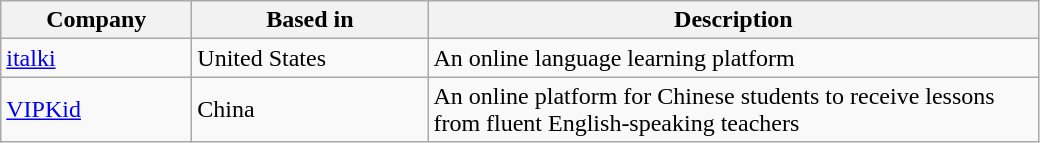<table class="wikitable sortable">
<tr>
<th scope="col" style="width: 120px;">Company</th>
<th scope="col" style="width: 150px;">Based in</th>
<th scope="col" style="width: 400px;" class=unsortable>Description</th>
</tr>
<tr>
<td style="white-space: nowrap;"><a href='#'>italki</a></td>
<td>United States</td>
<td>An online language learning platform</td>
</tr>
<tr>
<td><a href='#'>VIPKid</a></td>
<td>China</td>
<td>An online platform for Chinese students to receive lessons from fluent English-speaking teachers</td>
</tr>
</table>
